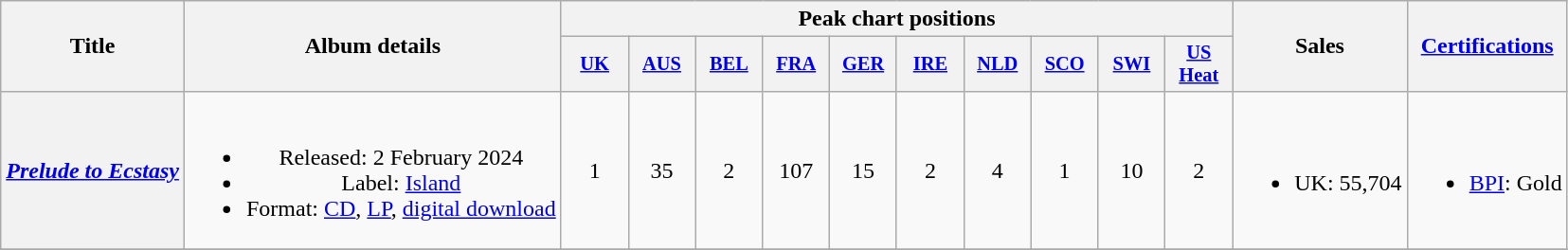<table class="wikitable plainrowheaders" style="text-align:center;">
<tr>
<th scope="col" rowspan="2">Title</th>
<th scope="col" rowspan="2">Album details</th>
<th scope="col" colspan="10">Peak chart positions</th>
<th scope="col" rowspan="2">Sales</th>
<th scope="col" rowspan="2"><a href='#'>Certifications</a></th>
</tr>
<tr>
<th scope="col" style="width:3em;font-size:85%"><a href='#'>UK</a><br></th>
<th scope="col" style="width:3em;font-size:85%"><a href='#'>AUS</a><br></th>
<th scope="col" style="width:3em;font-size:85%;"><a href='#'>BEL</a><br></th>
<th scope="col" style="width:3em;font-size:85%;"><a href='#'>FRA</a><br></th>
<th scope="col" style="width:3em;font-size:85%"><a href='#'>GER</a><br></th>
<th scope="col" style="width:3em;font-size:85%"><a href='#'>IRE</a><br></th>
<th scope="col" style="width:3em;font-size:85%"><a href='#'>NLD</a><br></th>
<th scope="col" style="width:3em;font-size:85%;"><a href='#'>SCO</a><br></th>
<th scope="col" style="width:3em;font-size:85%;"><a href='#'>SWI</a><br></th>
<th scope="col" style="width:3em;font-size:85%;"><a href='#'>US<br>Heat</a><br></th>
</tr>
<tr>
<th scope="row"><em><a href='#'>Prelude to Ecstasy</a></em></th>
<td><br><ul><li>Released: 2 February 2024</li><li>Label: <a href='#'>Island</a></li><li>Format: <a href='#'>CD</a>, <a href='#'>LP</a>, <a href='#'>digital download</a></li></ul></td>
<td>1</td>
<td>35</td>
<td>2</td>
<td>107</td>
<td>15</td>
<td>2</td>
<td>4</td>
<td>1</td>
<td>10</td>
<td>2</td>
<td><br><ul><li>UK: 55,704</li></ul></td>
<td><br><ul><li><a href='#'>BPI</a>: Gold</li></ul></td>
</tr>
<tr>
</tr>
</table>
